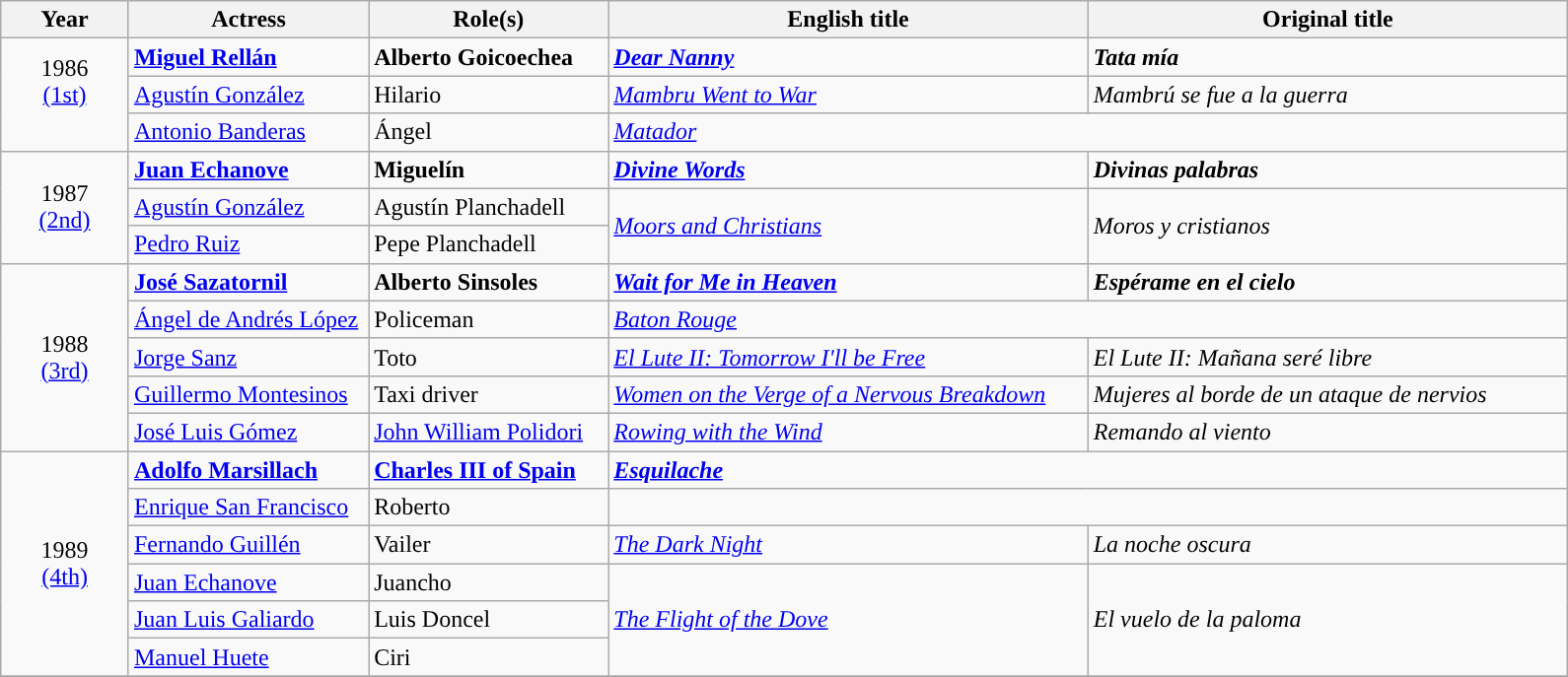<table class="wikitable sortable" style="text-align:left;">
<tr>
<th scope="col" style="width:8%;">Year</th>
<th scope="col" style="width:15%;">Actress</th>
<th scope="col" style="width:15%;">Role(s)</th>
<th scope="col" style="width:30%;">English title</th>
<th scope="col" style="width:30%;">Original title</th>
</tr>
<tr>
<td rowspan="3" style="text-align:center;">1986<br><a href='#'>(1st)</a><br><br></td>
<td style="background:"><strong><a href='#'>Miguel Rellán</a></strong></td>
<td style="background:"><strong>Alberto Goicoechea</strong></td>
<td style="background:"><strong><em><a href='#'>Dear Nanny</a></em></strong></td>
<td style="background:"><strong><em>Tata mía</em></strong></td>
</tr>
<tr>
<td><a href='#'>Agustín González</a></td>
<td>Hilario</td>
<td><em><a href='#'>Mambru Went to War</a></em></td>
<td><em>Mambrú se fue a la guerra</em></td>
</tr>
<tr>
<td><a href='#'>Antonio Banderas</a></td>
<td>Ángel</td>
<td colspan="2"><em><a href='#'>Matador</a></em></td>
</tr>
<tr>
<td rowspan="3" style="text-align:center;">1987<br><a href='#'>(2nd)</a></td>
<td style="background:"><strong><a href='#'>Juan Echanove</a></strong></td>
<td style="background:"><strong>Miguelín</strong></td>
<td style="background:"><strong><em><a href='#'>Divine Words</a></em></strong></td>
<td colspan="2" style="background:"><strong><em>Divinas palabras</em></strong></td>
</tr>
<tr>
<td><a href='#'>Agustín González</a></td>
<td>Agustín Planchadell</td>
<td rowspan="2"><em><a href='#'>Moors and Christians</a></em></td>
<td rowspan = "2"><em>Moros y cristianos</em></td>
</tr>
<tr>
<td><a href='#'>Pedro Ruiz</a></td>
<td>Pepe Planchadell</td>
</tr>
<tr>
<td rowspan="5" style="text-align:center;">1988<br><a href='#'>(3rd)</a></td>
<td style="background:"><strong><a href='#'>José Sazatornil</a></strong></td>
<td style="background:"><strong>Alberto Sinsoles</strong></td>
<td style="background:"><strong><em><a href='#'>Wait for Me in Heaven</a></em></strong></td>
<td style="background:"><strong><em>Espérame en el cielo</em></strong></td>
</tr>
<tr>
<td><a href='#'>Ángel de Andrés López</a></td>
<td>Policeman</td>
<td colspan="2"><em><a href='#'>Baton Rouge</a></em></td>
</tr>
<tr>
<td><a href='#'>Jorge Sanz</a></td>
<td>Toto</td>
<td><em><a href='#'>El Lute II: Tomorrow I'll be Free</a></em></td>
<td><em>El Lute II: Mañana seré libre</em></td>
</tr>
<tr>
<td><a href='#'>Guillermo Montesinos</a></td>
<td>Taxi driver</td>
<td><em><a href='#'>Women on the Verge of a Nervous Breakdown</a></em></td>
<td><em>Mujeres al borde de un ataque de nervios</em></td>
</tr>
<tr>
<td><a href='#'>José Luis Gómez</a></td>
<td><a href='#'>John William Polidori</a></td>
<td><em><a href='#'>Rowing with the Wind</a></em></td>
<td><em>Remando al viento</em></td>
</tr>
<tr>
<td rowspan="6" style="text-align:center;">1989<br><a href='#'>(4th)</a></td>
<td style="background:"><strong><a href='#'>Adolfo Marsillach</a></strong></td>
<td style="background:"><strong><a href='#'>Charles III of Spain</a></strong></td>
<td colspan="2" style="background:"><strong><em><a href='#'>Esquilache</a></em></strong></td>
</tr>
<tr>
<td><a href='#'>Enrique San Francisco</a></td>
<td>Roberto</td>
<td colspan="2"><em></em></td>
</tr>
<tr>
<td><a href='#'>Fernando Guillén</a></td>
<td>Vailer</td>
<td><em><a href='#'>The Dark Night</a></em></td>
<td><em>La noche oscura</em></td>
</tr>
<tr>
<td><a href='#'>Juan Echanove</a></td>
<td>Juancho</td>
<td rowspan="3"><em><a href='#'>The Flight of the Dove</a></em></td>
<td rowspan="3"><em>El vuelo de la paloma</em></td>
</tr>
<tr>
<td><a href='#'>Juan Luis Galiardo</a></td>
<td>Luis Doncel</td>
</tr>
<tr>
<td><a href='#'>Manuel Huete</a></td>
<td>Ciri</td>
</tr>
<tr>
</tr>
</table>
